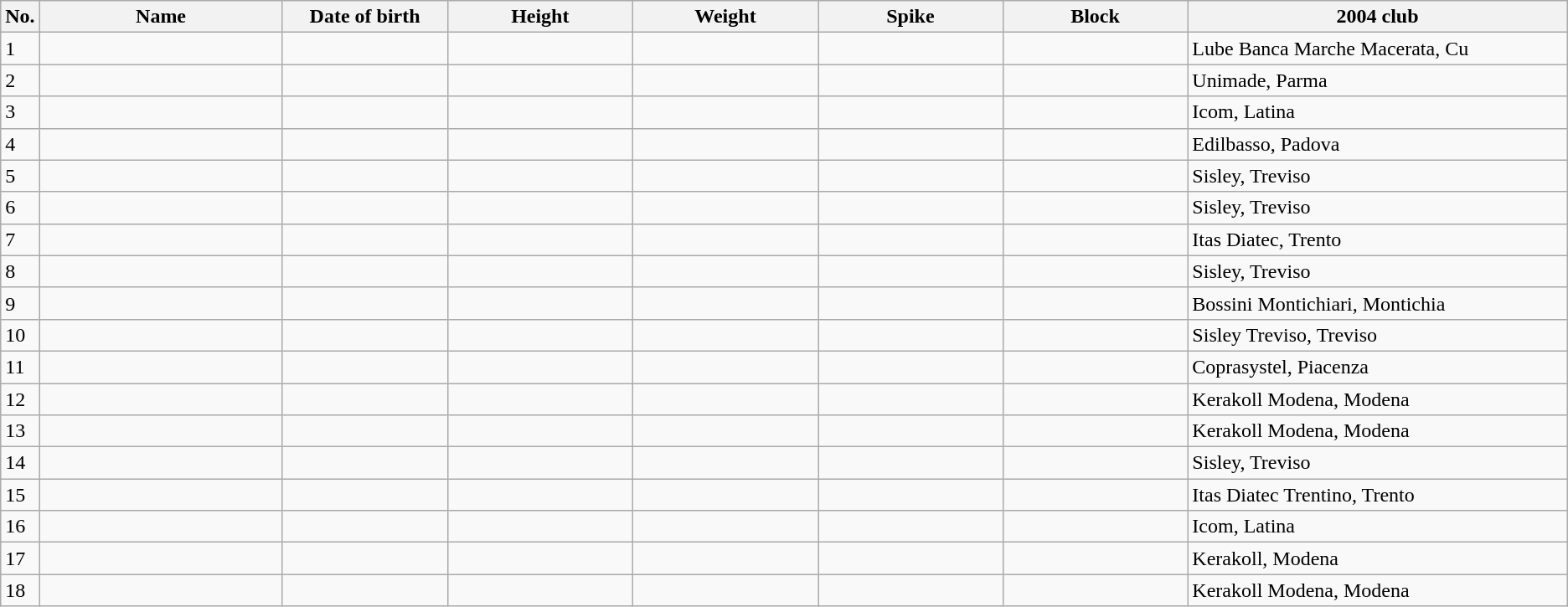<table class="wikitable sortable" style=font-size:100%; text-align:center;>
<tr>
<th>No.</th>
<th style=width:12em>Name</th>
<th style=width:8em>Date of birth</th>
<th style=width:9em>Height</th>
<th style=width:9em>Weight</th>
<th style=width:9em>Spike</th>
<th style=width:9em>Block</th>
<th style=width:19em>2004 club</th>
</tr>
<tr>
<td>1</td>
<td align=left></td>
<td align=right></td>
<td></td>
<td></td>
<td></td>
<td></td>
<td align=left>Lube Banca Marche Macerata, Cu</td>
</tr>
<tr>
<td>2</td>
<td align=left></td>
<td align=right></td>
<td></td>
<td></td>
<td></td>
<td></td>
<td align=left>Unimade, Parma</td>
</tr>
<tr>
<td>3</td>
<td align=left></td>
<td align=right></td>
<td></td>
<td></td>
<td></td>
<td></td>
<td align=left>Icom, Latina</td>
</tr>
<tr>
<td>4</td>
<td align=left></td>
<td align=right></td>
<td></td>
<td></td>
<td></td>
<td></td>
<td align=left>Edilbasso, Padova</td>
</tr>
<tr>
<td>5</td>
<td align=left></td>
<td align=right></td>
<td></td>
<td></td>
<td></td>
<td></td>
<td align=left>Sisley, Treviso</td>
</tr>
<tr>
<td>6</td>
<td align=left></td>
<td align=right></td>
<td></td>
<td></td>
<td></td>
<td></td>
<td align=left>Sisley, Treviso</td>
</tr>
<tr>
<td>7</td>
<td align=left></td>
<td align=right></td>
<td></td>
<td></td>
<td></td>
<td></td>
<td align=left>Itas Diatec, Trento</td>
</tr>
<tr>
<td>8</td>
<td align=left></td>
<td align=right></td>
<td></td>
<td></td>
<td></td>
<td></td>
<td align=left>Sisley, Treviso</td>
</tr>
<tr>
<td>9</td>
<td align=left></td>
<td align=right></td>
<td></td>
<td></td>
<td></td>
<td></td>
<td align=left>Bossini Montichiari, Montichia</td>
</tr>
<tr>
<td>10</td>
<td align=left></td>
<td align=right></td>
<td></td>
<td></td>
<td></td>
<td></td>
<td align=left>Sisley Treviso, Treviso</td>
</tr>
<tr>
<td>11</td>
<td align=left></td>
<td align=right></td>
<td></td>
<td></td>
<td></td>
<td></td>
<td align=left>Coprasystel, Piacenza</td>
</tr>
<tr>
<td>12</td>
<td align=left></td>
<td align=right></td>
<td></td>
<td></td>
<td></td>
<td></td>
<td align=left>Kerakoll Modena, Modena</td>
</tr>
<tr>
<td>13</td>
<td align=left></td>
<td align=right></td>
<td></td>
<td></td>
<td></td>
<td></td>
<td align=left>Kerakoll Modena, Modena</td>
</tr>
<tr>
<td>14</td>
<td align=left></td>
<td align=right></td>
<td></td>
<td></td>
<td></td>
<td></td>
<td align=left>Sisley, Treviso</td>
</tr>
<tr>
<td>15</td>
<td align=left></td>
<td align=right></td>
<td></td>
<td></td>
<td></td>
<td></td>
<td align=left>Itas Diatec Trentino, Trento</td>
</tr>
<tr>
<td>16</td>
<td align=left></td>
<td align=right></td>
<td></td>
<td></td>
<td></td>
<td></td>
<td align=left>Icom, Latina</td>
</tr>
<tr>
<td>17</td>
<td align=left></td>
<td align=right></td>
<td></td>
<td></td>
<td></td>
<td></td>
<td align=left>Kerakoll, Modena</td>
</tr>
<tr>
<td>18</td>
<td align=left></td>
<td align=right></td>
<td></td>
<td></td>
<td></td>
<td></td>
<td align=left>Kerakoll Modena, Modena</td>
</tr>
</table>
